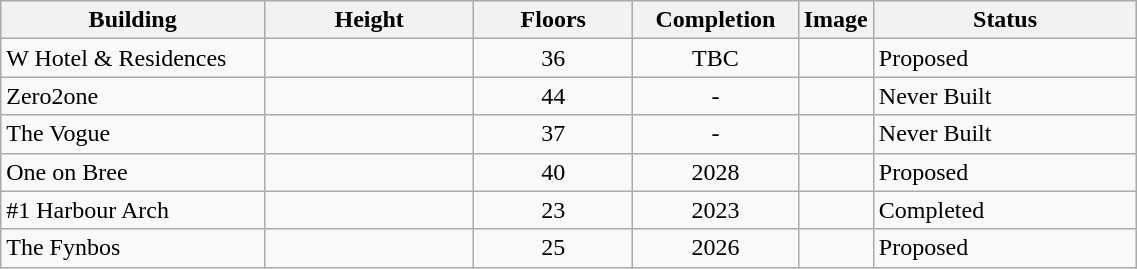<table class="wikitable sortable" width="60%">
<tr>
<th width="25%">Building</th>
<th width="20%">Height</th>
<th width="15%">Floors</th>
<th width="15%">Completion</th>
<th>Image</th>
<th width="40%">Status</th>
</tr>
<tr>
<td>W Hotel & Residences</td>
<td align=center></td>
<td align=center>36</td>
<td align=center>TBC</td>
<td></td>
<td>Proposed</td>
</tr>
<tr>
<td>Zero2one</td>
<td align=center></td>
<td align=center>44</td>
<td align=center>-</td>
<td></td>
<td>Never Built</td>
</tr>
<tr>
<td>The Vogue</td>
<td align=center></td>
<td align=center>37</td>
<td align=center>-</td>
<td></td>
<td>Never Built</td>
</tr>
<tr>
<td>One on Bree</td>
<td align=center></td>
<td align=center>40</td>
<td align=center>2028</td>
<td></td>
<td>Proposed</td>
</tr>
<tr>
<td>#1 Harbour Arch</td>
<td></td>
<td align=center>23</td>
<td align=center>2023</td>
<td></td>
<td>Completed</td>
</tr>
<tr>
<td>The Fynbos</td>
<td></td>
<td align=center>25</td>
<td align=center>2026</td>
<td></td>
<td>Proposed</td>
</tr>
</table>
